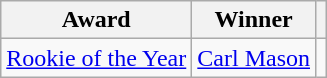<table class="wikitable">
<tr>
<th>Award</th>
<th>Winner</th>
<th></th>
</tr>
<tr>
<td><a href='#'>Rookie of the Year</a></td>
<td> <a href='#'>Carl Mason</a></td>
<td></td>
</tr>
</table>
